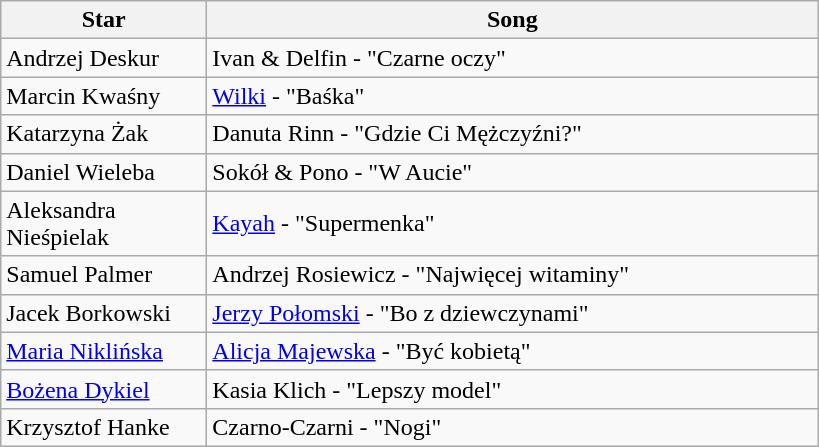<table class="wikitable">
<tr>
<th style="width:130px;">Star</th>
<th style="width:400px;">Song</th>
</tr>
<tr>
<td>Andrzej Deskur</td>
<td>Ivan & Delfin - "Czarne oczy"</td>
</tr>
<tr>
<td>Marcin Kwaśny</td>
<td><a href='#'>Wilki</a> - "Baśka"</td>
</tr>
<tr>
<td>Katarzyna Żak</td>
<td>Danuta Rinn - "Gdzie Ci Mężczyźni?"</td>
</tr>
<tr>
<td>Daniel Wieleba</td>
<td>Sokół & Pono - "W Aucie"</td>
</tr>
<tr>
<td>Aleksandra Nieśpielak</td>
<td><a href='#'>Kayah</a> - "Supermenka"</td>
</tr>
<tr>
<td>Samuel Palmer</td>
<td>Andrzej Rosiewicz - "Najwięcej witaminy"</td>
</tr>
<tr>
<td>Jacek Borkowski</td>
<td><a href='#'>Jerzy Połomski</a> - "Bo z dziewczynami"</td>
</tr>
<tr>
<td><a href='#'>Maria Niklińska</a></td>
<td><a href='#'>Alicja Majewska</a> - "Być kobietą"</td>
</tr>
<tr>
<td><a href='#'>Bożena Dykiel</a></td>
<td>Kasia Klich - "Lepszy model"</td>
</tr>
<tr>
<td>Krzysztof Hanke</td>
<td>Czarno-Czarni - "Nogi"</td>
</tr>
</table>
